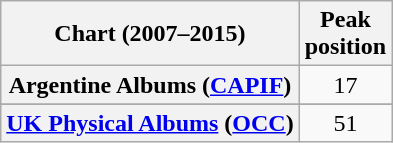<table class="wikitable sortable plainrowheaders" style="text-align:center">
<tr>
<th scope="col">Chart (2007–2015)</th>
<th scope="col">Peak<br>position</th>
</tr>
<tr>
<th scope="row">Argentine Albums (<a href='#'>CAPIF</a>)</th>
<td>17</td>
</tr>
<tr>
</tr>
<tr>
</tr>
<tr>
</tr>
<tr>
</tr>
<tr>
</tr>
<tr>
</tr>
<tr>
</tr>
<tr>
</tr>
<tr>
</tr>
<tr>
</tr>
<tr>
<th scope="row"><a href='#'>UK Physical Albums</a> (<a href='#'>OCC</a>)</th>
<td>51</td>
</tr>
</table>
